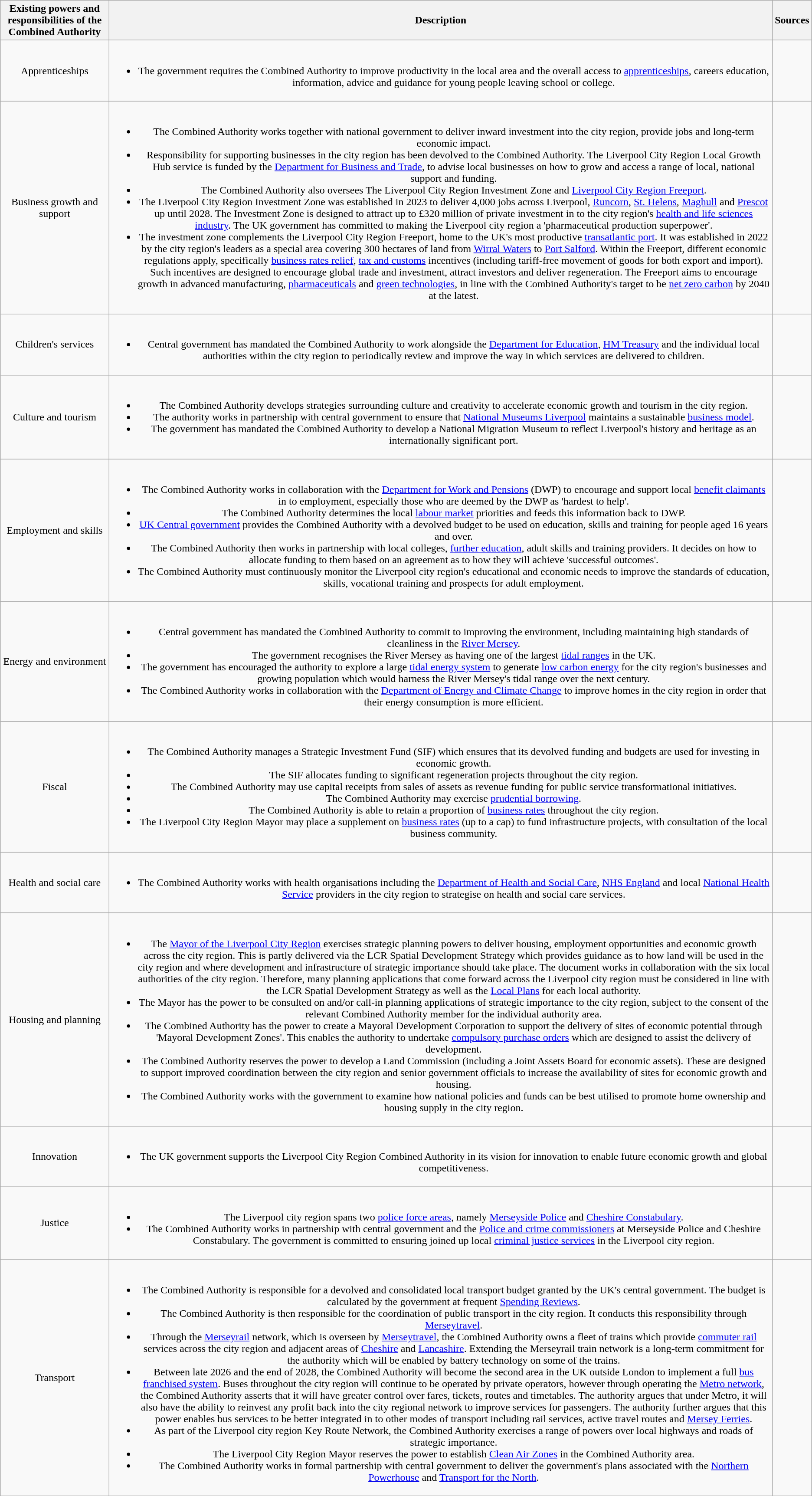<table class="sortable wikitable" style="text-align:Center">
<tr>
<th>Existing powers and responsibilities of the Combined Authority</th>
<th>Description</th>
<th>Sources</th>
</tr>
<tr>
<td>Apprenticeships</td>
<td><br><ul><li>The government requires the Combined Authority to improve productivity in the local area and the overall access to <a href='#'>apprenticeships</a>, careers education, information, advice and guidance for young people leaving school or college.</li></ul></td>
<td></td>
</tr>
<tr>
<td>Business growth and support</td>
<td><br><ul><li>The Combined Authority works together with national government to deliver inward investment into the city region, provide jobs and long-term economic impact.</li><li>Responsibility for supporting businesses in the city region has been devolved to the Combined Authority. The Liverpool City Region Local Growth Hub service is funded by the <a href='#'>Department for Business and Trade</a>, to advise local businesses on how to grow and access a range of local, national support and funding.</li><li>The Combined Authority also oversees The Liverpool City Region Investment Zone and <a href='#'>Liverpool City Region Freeport</a>.</li><li>The Liverpool City Region Investment Zone was established in 2023 to deliver 4,000 jobs across Liverpool, <a href='#'>Runcorn</a>, <a href='#'>St. Helens</a>, <a href='#'>Maghull</a> and <a href='#'>Prescot</a> up until 2028. The Investment Zone is designed to attract up to £320 million of private investment in to the city region's <a href='#'>health and life sciences industry</a>. The UK government has committed to making the Liverpool city region a 'pharmaceutical production superpower'.</li><li>The investment zone complements the Liverpool City Region Freeport, home to the UK's most productive <a href='#'>transatlantic port</a>. It was established in 2022 by the city region's leaders as a special area covering 300 hectares of land from <a href='#'>Wirral Waters</a> to <a href='#'>Port Salford</a>. Within the Freeport, different economic regulations apply, specifically <a href='#'>business rates relief</a>, <a href='#'>tax and customs</a> incentives (including tariff-free movement of goods for both export and import). Such incentives are designed to encourage global trade and investment, attract investors and deliver regeneration. The Freeport aims to encourage growth in advanced manufacturing, <a href='#'>pharmaceuticals</a> and <a href='#'>green technologies</a>, in line with the Combined Authority's target to be <a href='#'>net zero carbon</a> by 2040 at the latest.</li></ul></td>
<td><br></td>
</tr>
<tr>
<td>Children's services</td>
<td><br><ul><li>Central government has mandated the Combined Authority to work alongside the <a href='#'>Department for Education</a>, <a href='#'>HM Treasury</a> and the individual local authorities within the city region to periodically review and improve the way in which services are delivered to children.</li></ul></td>
<td></td>
</tr>
<tr>
<td>Culture and tourism</td>
<td><br><ul><li>The Combined Authority develops strategies surrounding culture and creativity to accelerate economic growth and tourism in the city region.</li><li>The authority works in partnership with central government to ensure that <a href='#'>National Museums Liverpool</a> maintains a sustainable <a href='#'>business model</a>.</li><li>The government has mandated the Combined Authority to develop a National Migration Museum to reflect Liverpool's history and heritage as an internationally significant port.</li></ul></td>
<td></td>
</tr>
<tr>
<td>Employment and skills</td>
<td><br><ul><li>The Combined Authority works in collaboration with the <a href='#'>Department for Work and Pensions</a> (DWP) to encourage and support local <a href='#'>benefit claimants</a> in to employment, especially those who are deemed by the DWP as 'hardest to help'.</li><li>The Combined Authority determines the local <a href='#'>labour market</a> priorities and feeds this information back to DWP.</li><li><a href='#'>UK Central government</a> provides the Combined Authority with a devolved budget to be used on education, skills and training for people aged 16 years and over.</li><li>The Combined Authority then works in partnership with local colleges, <a href='#'>further education</a>, adult skills and training providers. It decides on how to allocate funding to them based on an agreement as to how they will achieve 'successful outcomes'.</li><li>The Combined Authority must continuously monitor the Liverpool city region's educational and economic needs to improve the standards of education, skills, vocational training and prospects for adult employment.</li></ul></td>
<td></td>
</tr>
<tr>
<td>Energy and environment</td>
<td><br><ul><li>Central government has mandated the Combined Authority to commit to improving the environment, including maintaining high standards of cleanliness in the <a href='#'>River Mersey</a>.</li><li>The government recognises the River Mersey as having one of the largest <a href='#'>tidal ranges</a> in the UK.</li><li>The government has encouraged the authority to explore a large <a href='#'>tidal energy system</a> to generate <a href='#'>low carbon energy</a> for the city region's businesses and growing population which would harness the River Mersey's tidal range over the next century.</li><li>The Combined Authority works in collaboration with the <a href='#'>Department of Energy and Climate Change</a> to improve homes in the city region in order that their energy consumption is more efficient.</li></ul></td>
</tr>
<tr>
<td>Fiscal</td>
<td><br><ul><li>The Combined Authority manages a Strategic Investment Fund (SIF) which ensures that its devolved funding and budgets are used for investing in economic growth.</li><li>The SIF allocates funding to significant regeneration projects throughout the city region.</li><li>The Combined Authority may use capital receipts from sales of assets as revenue funding for public service transformational initiatives.</li><li>The Combined Authority may exercise <a href='#'>prudential borrowing</a>.</li><li>The Combined Authority is able to retain a proportion of <a href='#'>business rates</a> throughout the city region.</li><li>The Liverpool City Region Mayor may place a supplement on <a href='#'>business rates</a> (up to a cap) to fund infrastructure projects, with consultation of the local business community.</li></ul></td>
<td><br></td>
</tr>
<tr>
<td>Health and social care</td>
<td><br><ul><li>The Combined Authority works with health organisations including the <a href='#'>Department of Health and Social Care</a>, <a href='#'>NHS England</a> and local <a href='#'>National Health Service</a> providers in the city region to strategise on health and social care services.</li></ul></td>
<td></td>
</tr>
<tr>
<td>Housing and planning</td>
<td><br><ul><li>The <a href='#'>Mayor of the Liverpool City Region</a> exercises strategic planning powers to deliver housing, employment opportunities and economic growth across the city region. This is partly delivered via the LCR Spatial Development Strategy which provides guidance as to how land will be used in the city region and where development and infrastructure of strategic importance should take place. The document works in collaboration with the six local authorities of the city region. Therefore, many planning applications that come forward across the Liverpool city region must be considered in line with the LCR Spatial Development Strategy as well as the <a href='#'>Local Plans</a> for each local authority.</li><li>The Mayor has the power to be consulted on and/or call-in planning applications of strategic importance to the city region, subject to the consent of the relevant Combined Authority member for the individual authority area.</li><li>The Combined Authority has the power to create a Mayoral Development Corporation to support the delivery of sites of economic potential through 'Mayoral Development Zones'. This enables the authority to undertake <a href='#'>compulsory purchase orders</a> which are designed to assist the delivery of development.</li><li>The Combined Authority reserves the power to develop a Land Commission (including a Joint Assets Board for economic assets). These are designed to support improved coordination between the city region and senior government officials to increase the availability of sites for economic growth and housing.</li><li>The Combined Authority works with the government to examine how national policies and funds can be best utilised to promote home ownership and housing supply in the city region.</li></ul></td>
<td><br></td>
</tr>
<tr>
<td>Innovation</td>
<td><br><ul><li>The UK government supports the Liverpool City Region Combined Authority in its vision for innovation to enable future economic growth and global competitiveness.</li></ul></td>
</tr>
<tr>
<td>Justice</td>
<td><br><ul><li>The Liverpool city region spans two <a href='#'>police force areas</a>, namely <a href='#'>Merseyside Police</a> and <a href='#'>Cheshire Constabulary</a>.</li><li>The Combined Authority works in partnership with central government and the <a href='#'>Police and crime commissioners</a> at Merseyside Police and Cheshire Constabulary. The government is committed to ensuring joined up local <a href='#'>criminal justice services</a> in the Liverpool city region.</li></ul></td>
<td></td>
</tr>
<tr>
<td>Transport</td>
<td><br><ul><li>The Combined Authority is responsible for a devolved and consolidated local transport budget granted by the UK's central government. The budget is calculated by the government at frequent <a href='#'>Spending Reviews</a>.</li><li>The Combined Authority is then responsible for the coordination of public transport in the city region. It conducts this responsibility through <a href='#'>Merseytravel</a>.</li><li>Through the <a href='#'>Merseyrail</a> network, which is overseen by <a href='#'>Merseytravel</a>, the Combined Authority owns a fleet of trains which provide <a href='#'>commuter rail</a> services across the city region and adjacent areas of <a href='#'>Cheshire</a> and <a href='#'>Lancashire</a>. Extending the Merseyrail train network is a long-term commitment for the authority which will be enabled by battery technology on some of the trains.</li><li>Between late 2026 and the end of 2028, the Combined Authority will become the second area in the UK outside London to implement a full <a href='#'>bus franchised system</a>. Buses throughout the city region will continue to be operated by private operators, however through operating the <a href='#'>Metro network</a>, the Combined Authority asserts that it will have greater control over fares, tickets, routes and timetables. The authority argues that under Metro, it will also have the ability to reinvest any profit back into the city regional network to improve services for passengers. The authority further argues that this power enables bus services to be better integrated in to other modes of transport including rail services, active travel routes and <a href='#'>Mersey Ferries</a>.</li><li>As part of the Liverpool city region Key Route Network, the Combined Authority exercises a range of powers over local highways and roads of strategic importance.</li><li>The Liverpool City Region Mayor reserves the power to establish <a href='#'>Clean Air Zones</a> in the Combined Authority area.</li><li>The Combined Authority works in formal partnership with central government to deliver the government's plans associated with the <a href='#'>Northern Powerhouse</a> and <a href='#'>Transport for the North</a>.</li></ul></td>
<td><br></td>
</tr>
</table>
